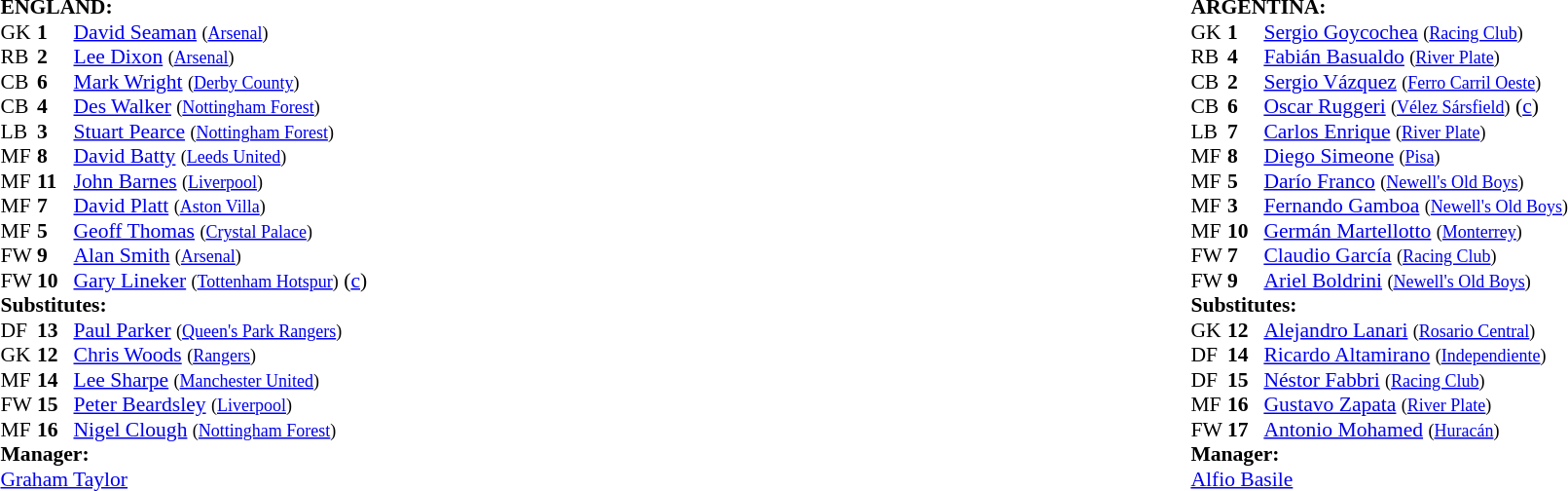<table width="100%">
<tr>
<td valign="top" width="50%"><br><table style="font-size: 90%" cellspacing="0" cellpadding="0">
<tr>
<td colspan=4><strong>ENGLAND:</strong></td>
</tr>
<tr>
<th width="25"></th>
<th width="25"></th>
</tr>
<tr>
<td>GK</td>
<td><strong>1</strong></td>
<td><a href='#'>David Seaman</a> <small>(<a href='#'>Arsenal</a>)</small></td>
</tr>
<tr>
<td>RB</td>
<td><strong>2</strong></td>
<td><a href='#'>Lee Dixon</a> <small>(<a href='#'>Arsenal</a>)</small></td>
</tr>
<tr>
<td>CB</td>
<td><strong>6</strong></td>
<td><a href='#'>Mark Wright</a> <small>(<a href='#'>Derby County</a>)</small></td>
</tr>
<tr>
<td>CB</td>
<td><strong>4</strong></td>
<td><a href='#'>Des Walker</a> <small>(<a href='#'>Nottingham Forest</a>)</small></td>
</tr>
<tr>
<td>LB</td>
<td><strong>3</strong></td>
<td><a href='#'>Stuart Pearce</a> <small>(<a href='#'>Nottingham Forest</a>)</small></td>
</tr>
<tr>
<td>MF</td>
<td><strong>8</strong></td>
<td><a href='#'>David Batty</a> <small>(<a href='#'>Leeds United</a>)</small></td>
</tr>
<tr>
<td>MF</td>
<td><strong>11</strong></td>
<td><a href='#'>John Barnes</a> <small>(<a href='#'>Liverpool</a>)</small></td>
<td></td>
<td></td>
</tr>
<tr>
<td>MF</td>
<td><strong>7</strong></td>
<td><a href='#'>David Platt</a> <small>(<a href='#'>Aston Villa</a>)</small></td>
</tr>
<tr>
<td>MF</td>
<td><strong>5</strong></td>
<td><a href='#'>Geoff Thomas</a> <small>(<a href='#'>Crystal Palace</a>)</small></td>
</tr>
<tr>
<td>FW</td>
<td><strong>9</strong></td>
<td><a href='#'>Alan Smith</a> <small>(<a href='#'>Arsenal</a>)</small></td>
</tr>
<tr>
<td>FW</td>
<td><strong>10</strong></td>
<td><a href='#'>Gary Lineker</a> <small>(<a href='#'>Tottenham Hotspur</a>)</small> (<a href='#'>c</a>)</td>
</tr>
<tr>
<td colspan=3><strong>Substitutes:</strong></td>
</tr>
<tr>
<td>DF</td>
<td><strong>13</strong></td>
<td><a href='#'>Paul Parker</a> <small>(<a href='#'>Queen's Park Rangers</a>)</small></td>
</tr>
<tr>
<td>GK</td>
<td><strong>12</strong></td>
<td><a href='#'>Chris Woods</a> <small>(<a href='#'>Rangers</a>)</small></td>
</tr>
<tr>
<td>MF</td>
<td><strong>14</strong></td>
<td><a href='#'>Lee Sharpe</a> <small>(<a href='#'>Manchester United</a>)</small></td>
</tr>
<tr>
<td>FW</td>
<td><strong>15</strong></td>
<td><a href='#'>Peter Beardsley</a> <small>(<a href='#'>Liverpool</a>)</small></td>
</tr>
<tr>
<td>MF</td>
<td><strong>16</strong></td>
<td><a href='#'>Nigel Clough</a> <small>(<a href='#'>Nottingham Forest</a>)</small></td>
<td></td>
<td></td>
</tr>
<tr>
<td colspan=3><strong>Manager:</strong></td>
</tr>
<tr>
<td colspan=4><a href='#'>Graham Taylor</a></td>
</tr>
</table>
</td>
<td valign="top" width="50%"><br><table style="font-size: 90%" cellspacing="0" cellpadding="0" align="center">
<tr>
<td colspan=4><strong>ARGENTINA:</strong></td>
</tr>
<tr>
<th width=25></th>
<th width=25></th>
</tr>
<tr>
<td>GK</td>
<td><strong>1</strong></td>
<td><a href='#'>Sergio Goycochea</a> <small>(<a href='#'>Racing Club</a>)</small></td>
</tr>
<tr>
<td>RB</td>
<td><strong>4</strong></td>
<td><a href='#'>Fabián Basualdo</a> <small>(<a href='#'>River Plate</a>)</small></td>
</tr>
<tr>
<td>CB</td>
<td><strong>2</strong></td>
<td><a href='#'>Sergio Vázquez</a> <small>(<a href='#'>Ferro Carril Oeste</a>)</small></td>
</tr>
<tr>
<td>CB</td>
<td><strong>6</strong></td>
<td><a href='#'>Oscar Ruggeri</a> <small>(<a href='#'>Vélez Sársfield</a>)</small> (<a href='#'>c</a>)</td>
</tr>
<tr>
<td>LB</td>
<td><strong>7</strong></td>
<td><a href='#'>Carlos Enrique</a> <small>(<a href='#'>River Plate</a>)</small></td>
</tr>
<tr>
<td>MF</td>
<td><strong>8</strong></td>
<td><a href='#'>Diego Simeone</a> <small>(<a href='#'>Pisa</a>)</small></td>
</tr>
<tr>
<td>MF</td>
<td><strong>5</strong></td>
<td><a href='#'>Darío Franco</a> <small>(<a href='#'>Newell's Old Boys</a>)</small></td>
</tr>
<tr>
<td>MF</td>
<td><strong>3</strong></td>
<td><a href='#'>Fernando Gamboa</a> <small>(<a href='#'>Newell's Old Boys</a>)</small></td>
</tr>
<tr>
<td>MF</td>
<td><strong>10</strong></td>
<td><a href='#'>Germán Martellotto</a> <small>(<a href='#'>Monterrey</a>)</small></td>
<td></td>
<td></td>
</tr>
<tr>
<td>FW</td>
<td><strong>7</strong></td>
<td><a href='#'>Claudio García</a> <small>(<a href='#'>Racing Club</a>)</small></td>
<td></td>
</tr>
<tr>
<td>FW</td>
<td><strong>9</strong></td>
<td><a href='#'>Ariel Boldrini</a> <small>(<a href='#'>Newell's Old Boys</a>)</small></td>
</tr>
<tr>
<td colspan=3><strong>Substitutes:</strong></td>
</tr>
<tr>
<td>GK</td>
<td><strong>12</strong></td>
<td><a href='#'>Alejandro Lanari</a> <small>(<a href='#'>Rosario Central</a>)</small></td>
</tr>
<tr>
<td>DF</td>
<td><strong>14</strong></td>
<td><a href='#'>Ricardo Altamirano</a> <small>(<a href='#'>Independiente</a>)</small></td>
</tr>
<tr>
<td>DF</td>
<td><strong>15</strong></td>
<td><a href='#'>Néstor Fabbri</a> <small>(<a href='#'>Racing Club</a>)</small></td>
</tr>
<tr>
<td>MF</td>
<td><strong>16</strong></td>
<td><a href='#'>Gustavo Zapata</a> <small>(<a href='#'>River Plate</a>)</small></td>
</tr>
<tr>
<td>FW</td>
<td><strong>17</strong></td>
<td><a href='#'>Antonio Mohamed</a> <small>(<a href='#'>Huracán</a>)</small></td>
<td></td>
<td></td>
</tr>
<tr>
<td colspan=3><strong>Manager:</strong></td>
</tr>
<tr>
<td colspan=4><a href='#'>Alfio Basile</a></td>
</tr>
</table>
</td>
</tr>
</table>
